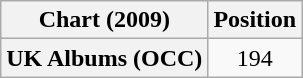<table class="wikitable plainrowheaders" style="text-align:center">
<tr>
<th scope="col">Chart (2009)</th>
<th scope="col">Position</th>
</tr>
<tr>
<th scope="row">UK Albums (OCC)</th>
<td>194</td>
</tr>
</table>
